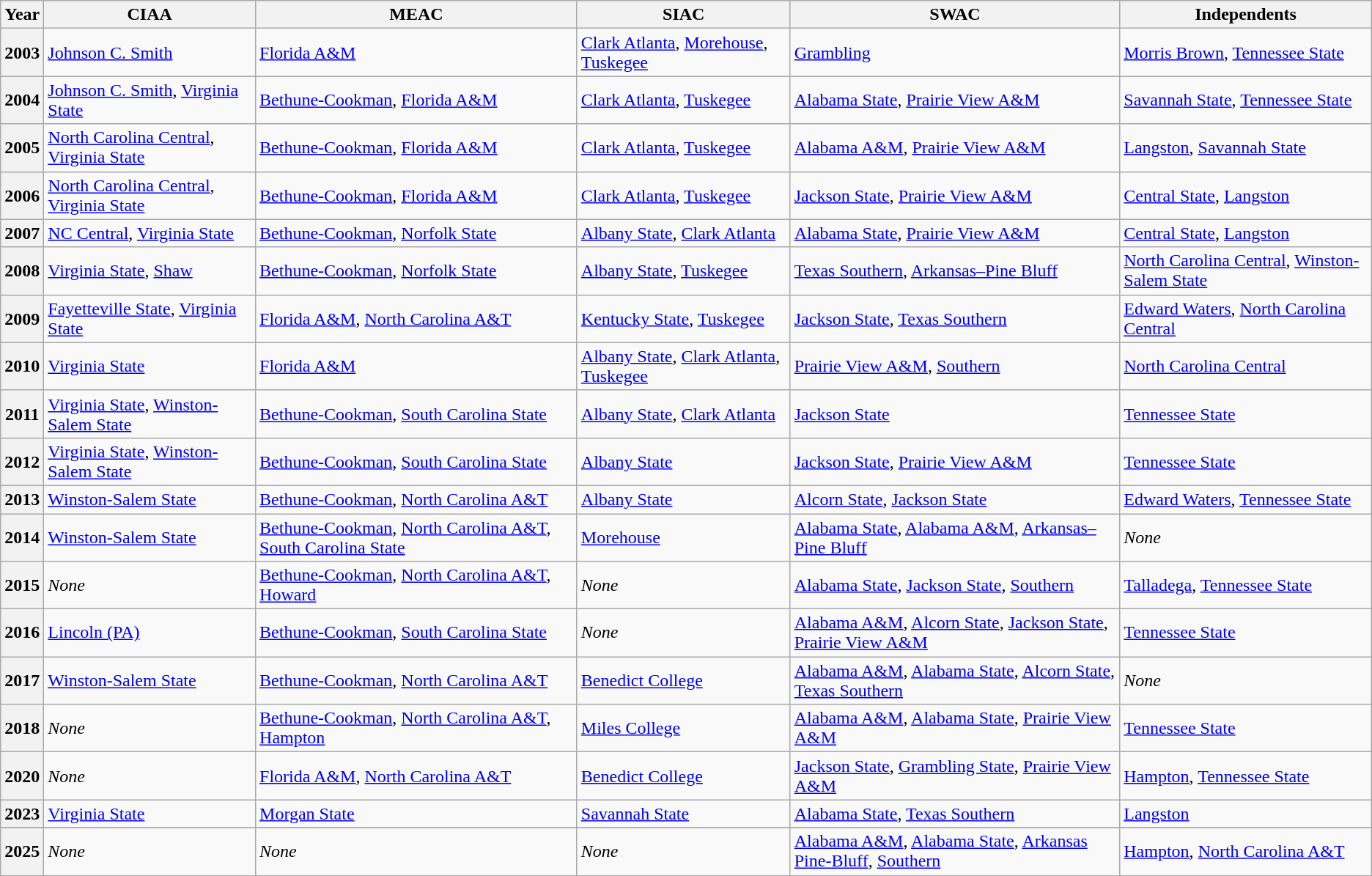<table class="wikitable">
<tr>
<th>Year</th>
<th>CIAA</th>
<th>MEAC</th>
<th>SIAC</th>
<th>SWAC</th>
<th>Independents</th>
</tr>
<tr>
<th>2003</th>
<td><a href='#'>Johnson C. Smith</a></td>
<td><a href='#'>Florida A&M</a></td>
<td><a href='#'>Clark Atlanta</a>, <a href='#'>Morehouse</a>, <a href='#'>Tuskegee</a></td>
<td><a href='#'>Grambling</a></td>
<td><a href='#'>Morris Brown</a>, <a href='#'>Tennessee State</a></td>
</tr>
<tr>
<th>2004</th>
<td><a href='#'>Johnson C. Smith</a>, <a href='#'>Virginia State</a></td>
<td><a href='#'>Bethune-Cookman</a>, <a href='#'>Florida A&M</a></td>
<td><a href='#'>Clark Atlanta</a>, <a href='#'>Tuskegee</a></td>
<td><a href='#'>Alabama State</a>, <a href='#'>Prairie View A&M</a></td>
<td><a href='#'>Savannah State</a>, <a href='#'>Tennessee State</a></td>
</tr>
<tr>
<th>2005</th>
<td><a href='#'>North Carolina Central</a>, <a href='#'>Virginia State</a></td>
<td><a href='#'>Bethune-Cookman</a>, <a href='#'>Florida A&M</a></td>
<td><a href='#'>Clark Atlanta</a>, <a href='#'>Tuskegee</a></td>
<td><a href='#'>Alabama A&M</a>, <a href='#'>Prairie View A&M</a></td>
<td><a href='#'>Langston</a>, <a href='#'>Savannah State</a></td>
</tr>
<tr>
<th>2006</th>
<td><a href='#'>North Carolina Central</a>, <a href='#'>Virginia State</a></td>
<td><a href='#'>Bethune-Cookman</a>, <a href='#'>Florida A&M</a></td>
<td><a href='#'>Clark Atlanta</a>, <a href='#'>Tuskegee</a></td>
<td><a href='#'>Jackson State</a>, <a href='#'>Prairie View A&M</a></td>
<td><a href='#'>Central State</a>, <a href='#'>Langston</a></td>
</tr>
<tr>
<th>2007</th>
<td><a href='#'>NC Central</a>, <a href='#'>Virginia State</a></td>
<td><a href='#'>Bethune-Cookman</a>, <a href='#'>Norfolk State</a></td>
<td><a href='#'>Albany State</a>, <a href='#'>Clark Atlanta</a></td>
<td><a href='#'>Alabama State</a>, <a href='#'>Prairie View A&M</a></td>
<td><a href='#'>Central State</a>, <a href='#'>Langston</a></td>
</tr>
<tr>
<th>2008</th>
<td><a href='#'>Virginia State</a>, <a href='#'>Shaw</a></td>
<td><a href='#'>Bethune-Cookman</a>, <a href='#'>Norfolk State</a></td>
<td><a href='#'>Albany State</a>, <a href='#'>Tuskegee</a></td>
<td><a href='#'>Texas Southern</a>, <a href='#'>Arkansas–Pine Bluff</a></td>
<td><a href='#'>North Carolina Central</a>, <a href='#'>Winston-Salem State</a></td>
</tr>
<tr>
<th>2009</th>
<td><a href='#'>Fayetteville State</a>, <a href='#'>Virginia State</a></td>
<td><a href='#'>Florida A&M</a>, <a href='#'>North Carolina A&T</a></td>
<td><a href='#'>Kentucky State</a>, <a href='#'>Tuskegee</a></td>
<td><a href='#'>Jackson State</a>, <a href='#'>Texas Southern</a></td>
<td><a href='#'>Edward Waters</a>, <a href='#'>North Carolina Central</a></td>
</tr>
<tr>
<th>2010</th>
<td><a href='#'>Virginia State</a></td>
<td><a href='#'>Florida A&M</a></td>
<td><a href='#'>Albany State</a>, <a href='#'>Clark Atlanta</a>, <a href='#'>Tuskegee</a></td>
<td><a href='#'>Prairie View A&M</a>, <a href='#'>Southern</a></td>
<td><a href='#'>North Carolina Central</a></td>
</tr>
<tr>
<th>2011</th>
<td><a href='#'>Virginia State</a>, <a href='#'>Winston-Salem State</a></td>
<td><a href='#'>Bethune-Cookman</a>, <a href='#'>South Carolina State</a></td>
<td><a href='#'>Albany State</a>, <a href='#'>Clark Atlanta</a></td>
<td><a href='#'>Jackson State</a></td>
<td><a href='#'>Tennessee State</a></td>
</tr>
<tr>
<th>2012</th>
<td><a href='#'>Virginia State</a>, <a href='#'>Winston-Salem State</a></td>
<td><a href='#'>Bethune-Cookman</a>, <a href='#'>South Carolina State</a></td>
<td><a href='#'>Albany State</a></td>
<td><a href='#'>Jackson State</a>, <a href='#'>Prairie View A&M</a></td>
<td><a href='#'>Tennessee State</a></td>
</tr>
<tr>
<th>2013</th>
<td><a href='#'>Winston-Salem State</a></td>
<td><a href='#'>Bethune-Cookman</a>, <a href='#'>North Carolina A&T</a></td>
<td><a href='#'>Albany State</a></td>
<td><a href='#'>Alcorn State</a>, <a href='#'>Jackson State</a></td>
<td><a href='#'>Edward Waters</a>, <a href='#'>Tennessee State</a></td>
</tr>
<tr>
<th>2014</th>
<td><a href='#'>Winston-Salem State</a></td>
<td><a href='#'>Bethune-Cookman</a>, <a href='#'>North Carolina A&T</a>, <a href='#'>South Carolina State</a></td>
<td><a href='#'>Morehouse</a></td>
<td><a href='#'>Alabama State</a>, <a href='#'>Alabama A&M</a>, <a href='#'>Arkansas–Pine Bluff</a></td>
<td><em>None</em></td>
</tr>
<tr>
<th>2015</th>
<td><em>None</em></td>
<td><a href='#'>Bethune-Cookman</a>, <a href='#'>North Carolina A&T</a>, <a href='#'>Howard</a></td>
<td><em>None</em></td>
<td><a href='#'>Alabama State</a>, <a href='#'>Jackson State</a>, <a href='#'>Southern</a></td>
<td><a href='#'>Talladega</a>, <a href='#'>Tennessee State</a></td>
</tr>
<tr>
<th>2016</th>
<td><a href='#'>Lincoln (PA)</a></td>
<td><a href='#'>Bethune-Cookman</a>, <a href='#'>South Carolina State</a></td>
<td><em>None</em></td>
<td><a href='#'>Alabama A&M</a>, <a href='#'>Alcorn State</a>, <a href='#'>Jackson State</a>, <a href='#'>Prairie View A&M</a></td>
<td><a href='#'>Tennessee State</a></td>
</tr>
<tr>
<th>2017</th>
<td><a href='#'>Winston-Salem State</a></td>
<td><a href='#'>Bethune-Cookman</a>, <a href='#'>North Carolina A&T</a></td>
<td><a href='#'>Benedict College</a></td>
<td><a href='#'>Alabama A&M</a>, <a href='#'>Alabama State</a>, <a href='#'>Alcorn State</a>, <a href='#'>Texas Southern</a></td>
<td><em>None</em></td>
</tr>
<tr>
<th>2018</th>
<td><em>None</em></td>
<td><a href='#'>Bethune-Cookman</a>, <a href='#'>North Carolina A&T</a>, <a href='#'>Hampton</a></td>
<td><a href='#'>Miles College</a></td>
<td><a href='#'>Alabama A&M</a>, <a href='#'>Alabama State</a>, <a href='#'>Prairie View A&M</a></td>
<td><a href='#'>Tennessee State</a></td>
</tr>
<tr>
<th>2020</th>
<td><em>None</em></td>
<td><a href='#'>Florida A&M</a>, <a href='#'>North Carolina A&T</a></td>
<td><a href='#'>Benedict College</a></td>
<td><a href='#'>Jackson State</a>, <a href='#'>Grambling State</a>, <a href='#'>Prairie View A&M</a></td>
<td><a href='#'>Hampton</a>, <a href='#'>Tennessee State</a></td>
</tr>
<tr>
<th>2023</th>
<td><a href='#'>Virginia State</a></td>
<td><a href='#'>Morgan State</a></td>
<td><a href='#'>Savannah State</a></td>
<td><a href='#'>Alabama State</a>, <a href='#'>Texas Southern</a></td>
<td><a href='#'>Langston</a></td>
</tr>
<tr>
</tr>
<tr>
<th>2025</th>
<td><em>None</em></td>
<td><em>None</em></td>
<td><em>None</em></td>
<td><a href='#'>Alabama A&M</a>, <a href='#'>Alabama State</a>, <a href='#'>Arkansas Pine-Bluff</a>, <a href='#'>Southern</a></td>
<td><a href='#'>Hampton</a>, <a href='#'>North Carolina A&T</a></td>
</tr>
<tr>
</tr>
</table>
